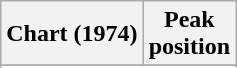<table class="wikitable sortable">
<tr>
<th>Chart (1974)</th>
<th>Peak<br>position</th>
</tr>
<tr>
</tr>
<tr>
</tr>
<tr>
</tr>
</table>
